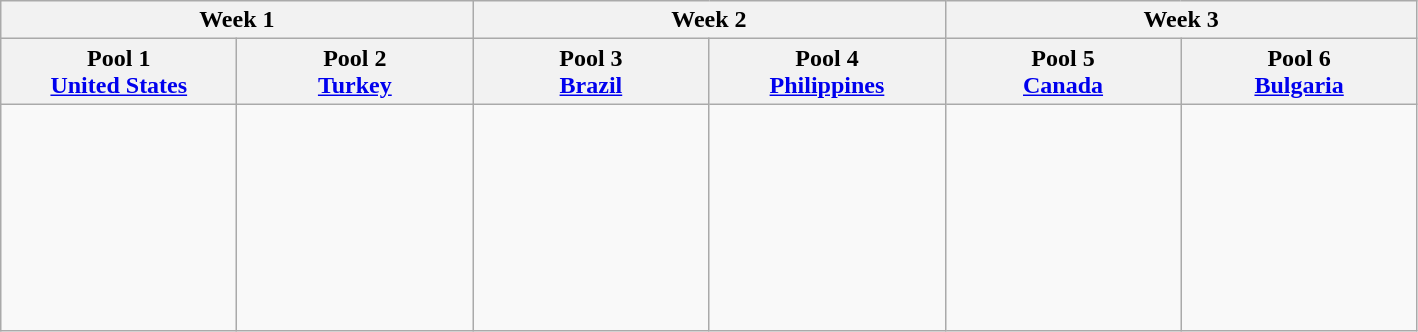<table class="wikitable">
<tr>
<th colspan=2>Week 1</th>
<th colspan=2>Week 2</th>
<th colspan=2>Week 3</th>
</tr>
<tr>
<th width=150>Pool 1<br><a href='#'>United States</a></th>
<th width=150>Pool 2<br><a href='#'>Turkey</a></th>
<th width=150>Pool 3<br><a href='#'>Brazil</a></th>
<th width=150>Pool 4<br><a href='#'>Philippines</a></th>
<th width=150>Pool 5<br><a href='#'>Canada</a></th>
<th width=150>Pool 6<br><a href='#'>Bulgaria</a></th>
</tr>
<tr>
<td><br><br>
<br>
<br>
<br>
<br>
<br>
<br>
</td>
<td><br><br>
<br>
<br>
<br>
<br>
<br>
<br>
</td>
<td><br><br>
<br>
<br>
<br>
<br>
<br>
<br>
</td>
<td><br><br>
<br>
<br>
<br>
<br>
<br>
<br>
</td>
<td><br><br>
<br>
<br>
<br>
<br>
<br>
<br>
</td>
<td><br><br>
<br>
<br>
<br>
<br>
<br>
<br>
</td>
</tr>
</table>
